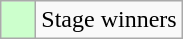<table class="wikitable">
<tr>
<td style="background:#ccffcc;">    </td>
<td>Stage winners</td>
</tr>
</table>
